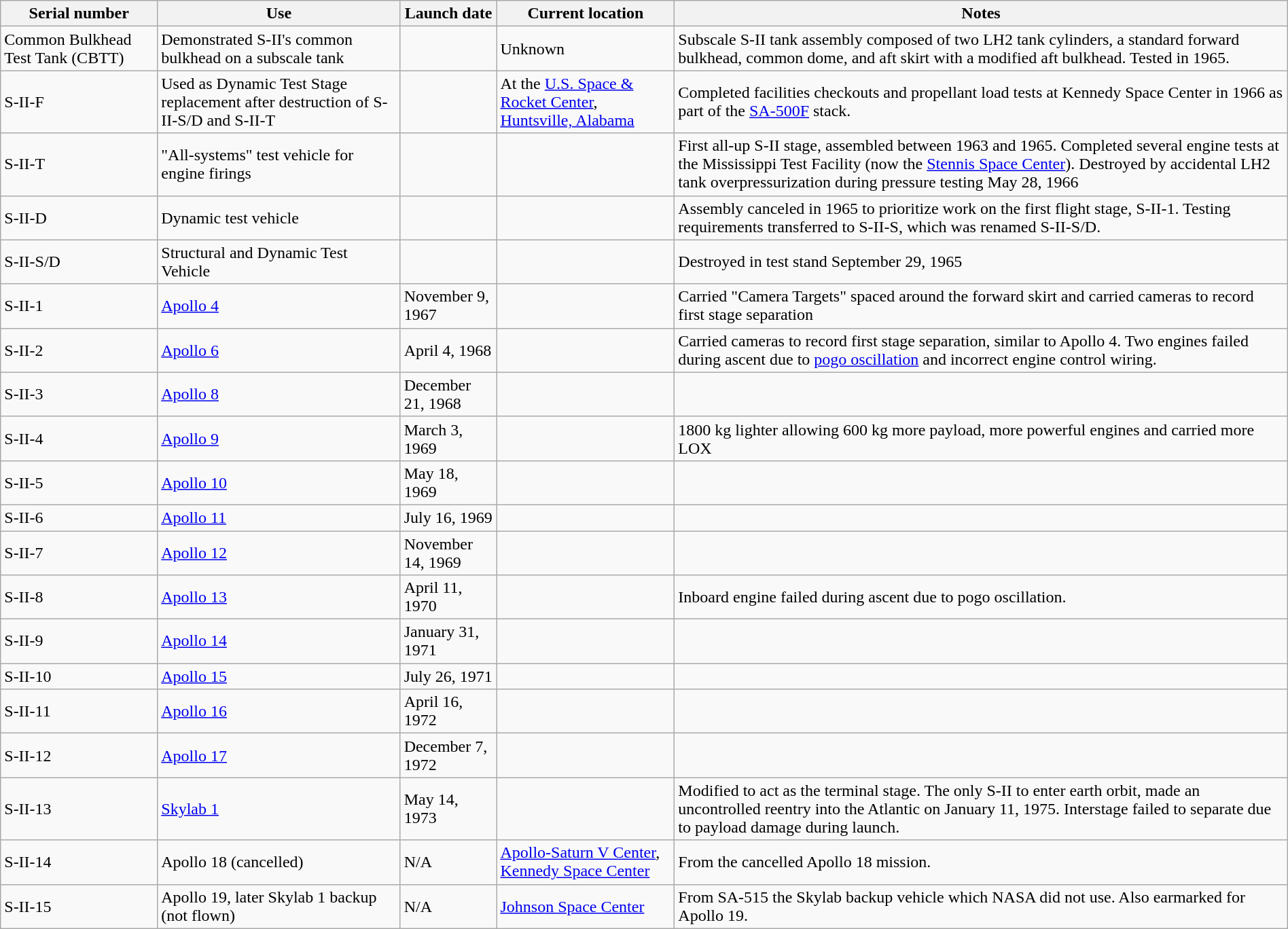<table width=100% class="wikitable">
<tr>
<th>Serial number</th>
<th>Use</th>
<th>Launch date</th>
<th>Current location</th>
<th>Notes</th>
</tr>
<tr>
<td>Common Bulkhead Test Tank (CBTT)</td>
<td>Demonstrated S-II's common bulkhead on a subscale tank</td>
<td></td>
<td>Unknown</td>
<td>Subscale S-II tank assembly composed of two LH2 tank cylinders, a standard forward bulkhead, common dome, and aft skirt with a modified aft bulkhead. Tested in 1965.</td>
</tr>
<tr>
<td>S-II-F</td>
<td>Used as Dynamic Test Stage replacement after destruction of S-II-S/D and S-II-T</td>
<td></td>
<td>At the <a href='#'>U.S. Space & Rocket Center</a>, <a href='#'>Huntsville, Alabama</a> <br></td>
<td>Completed facilities checkouts and propellant load tests at Kennedy Space Center in 1966 as part of the <a href='#'>SA-500F</a> stack.</td>
</tr>
<tr>
<td>S-II-T</td>
<td>"All-systems" test vehicle for engine firings</td>
<td></td>
<td></td>
<td>First all-up S-II stage, assembled between 1963 and 1965. Completed several engine tests at the Mississippi Test Facility (now the <a href='#'>Stennis Space Center</a>). Destroyed by accidental LH2 tank overpressurization during pressure testing May 28, 1966</td>
</tr>
<tr>
<td>S-II-D</td>
<td>Dynamic test vehicle</td>
<td></td>
<td></td>
<td>Assembly canceled in 1965 to prioritize work on the first flight stage, S-II-1. Testing requirements transferred to S-II-S, which was renamed S-II-S/D.</td>
</tr>
<tr>
<td>S-II-S/D</td>
<td>Structural and Dynamic Test Vehicle</td>
<td></td>
<td></td>
<td>Destroyed in test stand September 29, 1965</td>
</tr>
<tr>
<td>S-II-1</td>
<td><a href='#'>Apollo 4</a></td>
<td>November 9, 1967</td>
<td></td>
<td>Carried "Camera Targets" spaced around the forward skirt and carried cameras to record first stage separation</td>
</tr>
<tr>
<td>S-II-2</td>
<td><a href='#'>Apollo 6</a></td>
<td>April 4, 1968</td>
<td></td>
<td>Carried cameras to record first stage separation, similar to Apollo 4. Two engines failed during ascent due to <a href='#'>pogo oscillation</a> and incorrect engine control wiring.</td>
</tr>
<tr>
<td>S-II-3</td>
<td><a href='#'>Apollo 8</a></td>
<td>December 21, 1968</td>
<td></td>
<td></td>
</tr>
<tr>
<td>S-II-4</td>
<td><a href='#'>Apollo 9</a></td>
<td>March 3, 1969</td>
<td></td>
<td>1800 kg lighter allowing 600 kg more payload, more powerful engines and carried more LOX</td>
</tr>
<tr>
<td>S-II-5</td>
<td><a href='#'>Apollo 10</a></td>
<td>May 18, 1969</td>
<td></td>
<td></td>
</tr>
<tr>
<td>S-II-6</td>
<td><a href='#'>Apollo 11</a></td>
<td>July 16, 1969</td>
<td></td>
<td></td>
</tr>
<tr>
<td>S-II-7</td>
<td><a href='#'>Apollo 12</a></td>
<td>November 14, 1969</td>
<td></td>
<td></td>
</tr>
<tr>
<td>S-II-8</td>
<td><a href='#'>Apollo 13</a></td>
<td>April 11, 1970</td>
<td></td>
<td>Inboard engine failed during ascent due to pogo oscillation.</td>
</tr>
<tr>
<td>S-II-9</td>
<td><a href='#'>Apollo 14</a></td>
<td>January 31, 1971</td>
<td></td>
<td></td>
</tr>
<tr>
<td>S-II-10</td>
<td><a href='#'>Apollo 15</a></td>
<td>July 26, 1971</td>
<td></td>
<td></td>
</tr>
<tr>
<td>S-II-11</td>
<td><a href='#'>Apollo 16</a></td>
<td>April 16, 1972</td>
<td></td>
<td></td>
</tr>
<tr>
<td>S-II-12</td>
<td><a href='#'>Apollo 17</a></td>
<td>December 7, 1972</td>
<td></td>
<td></td>
</tr>
<tr>
<td>S-II-13</td>
<td><a href='#'>Skylab 1</a></td>
<td>May 14, 1973</td>
<td></td>
<td>Modified to act as the terminal stage. The only S-II to enter earth orbit, made an uncontrolled reentry into the Atlantic on January 11, 1975. Interstage failed to separate due to payload damage during launch.</td>
</tr>
<tr>
<td>S-II-14</td>
<td>Apollo 18 (cancelled)</td>
<td>N/A</td>
<td><a href='#'>Apollo-Saturn V Center</a>, <a href='#'>Kennedy Space Center</a> <br></td>
<td>From the cancelled Apollo 18 mission.</td>
</tr>
<tr>
<td>S-II-15</td>
<td>Apollo 19, later Skylab 1 backup (not flown)</td>
<td>N/A</td>
<td><a href='#'>Johnson Space Center</a>  <br></td>
<td>From SA-515 the Skylab backup vehicle which NASA did not use. Also earmarked for Apollo 19.</td>
</tr>
</table>
